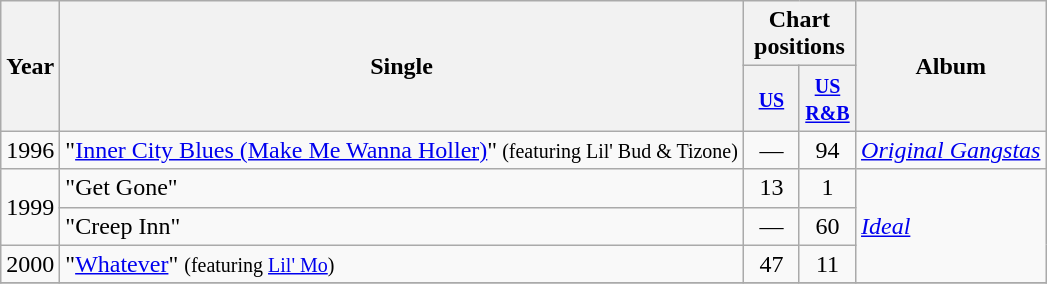<table class="wikitable">
<tr>
<th rowspan="2">Year</th>
<th rowspan="2">Single</th>
<th colspan="2">Chart positions</th>
<th rowspan="2">Album</th>
</tr>
<tr>
<th width="30"><small><a href='#'>US</a></small></th>
<th width="30"><small><a href='#'>US R&B</a></small></th>
</tr>
<tr>
<td rowspan="1">1996</td>
<td>"<a href='#'>Inner City Blues (Make Me Wanna Holler)</a>"<small> (featuring Lil' Bud & Tizone)</small></td>
<td align="center">—</td>
<td align="center">94</td>
<td rowspan="1"><em><a href='#'>Original Gangstas</a></em></td>
</tr>
<tr>
<td rowspan="2">1999</td>
<td>"Get Gone"</td>
<td align="center">13</td>
<td align="center">1</td>
<td rowspan="3"><em><a href='#'>Ideal</a></em></td>
</tr>
<tr>
<td>"Creep Inn"</td>
<td align="center">—</td>
<td align="center">60</td>
</tr>
<tr>
<td rowspan="1">2000</td>
<td>"<a href='#'>Whatever</a>" <small>(featuring <a href='#'>Lil' Mo</a>)</small></td>
<td align="center">47</td>
<td align="center">11</td>
</tr>
<tr>
</tr>
</table>
